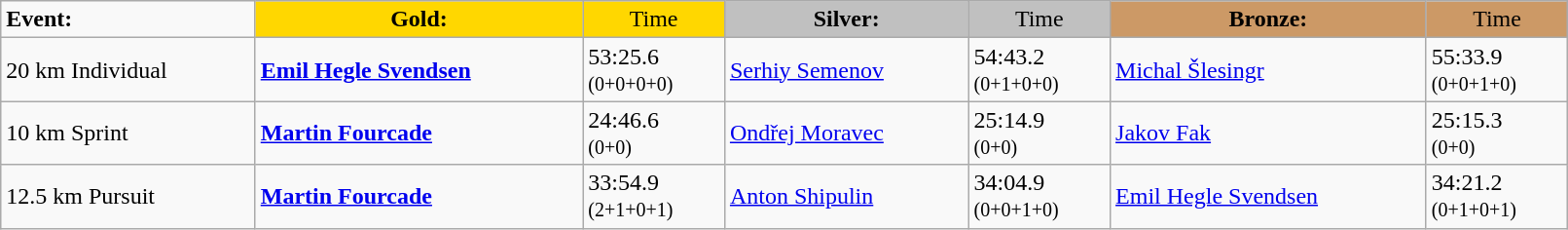<table class="wikitable" width=85%>
<tr>
<td><strong>Event:</strong></td>
<td style="text-align:center;background-color:gold;"><strong>Gold:</strong></td>
<td style="text-align:center;background-color:gold;">Time</td>
<td style="text-align:center;background-color:silver;"><strong>Silver:</strong></td>
<td style="text-align:center;background-color:silver;">Time</td>
<td style="text-align:center;background-color:#CC9966;"><strong>Bronze:</strong></td>
<td style="text-align:center;background-color:#CC9966;">Time</td>
</tr>
<tr>
<td>20 km Individual<br></td>
<td><strong><a href='#'>Emil Hegle Svendsen</a></strong><br><small></small></td>
<td>53:25.6<br><small>(0+0+0+0)</small></td>
<td><a href='#'>Serhiy Semenov</a><br><small></small></td>
<td>54:43.2<br><small>(0+1+0+0)</small></td>
<td><a href='#'>Michal Šlesingr</a><br><small></small></td>
<td>55:33.9<br><small>(0+0+1+0)</small></td>
</tr>
<tr>
<td>10 km Sprint<br></td>
<td><strong><a href='#'>Martin Fourcade</a></strong><br><small></small></td>
<td>24:46.6<br><small>(0+0)</small></td>
<td><a href='#'>Ondřej Moravec</a><br><small></small></td>
<td>25:14.9<br><small>(0+0)</small></td>
<td><a href='#'>Jakov Fak</a><br><small></small></td>
<td>25:15.3<br><small>(0+0)</small></td>
</tr>
<tr>
<td>12.5 km Pursuit<br></td>
<td><strong><a href='#'>Martin Fourcade</a></strong><br><small></small></td>
<td>33:54.9<br><small>(2+1+0+1)</small></td>
<td><a href='#'>Anton Shipulin</a><br><small></small></td>
<td>34:04.9<br><small>(0+0+1+0)</small></td>
<td><a href='#'>Emil Hegle Svendsen</a><br><small></small></td>
<td>34:21.2<br><small>(0+1+0+1)</small></td>
</tr>
</table>
